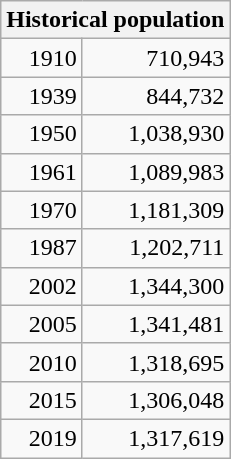<table class="wikitable" style="text-align: right;">
<tr>
<th colspan="2">Historical population</th>
</tr>
<tr>
<td>1910</td>
<td>710,943</td>
</tr>
<tr>
<td>1939</td>
<td>844,732</td>
</tr>
<tr>
<td>1950</td>
<td>1,038,930</td>
</tr>
<tr>
<td>1961</td>
<td>1,089,983</td>
</tr>
<tr>
<td>1970</td>
<td>1,181,309</td>
</tr>
<tr>
<td>1987</td>
<td>1,202,711</td>
</tr>
<tr>
<td>2002</td>
<td>1,344,300</td>
</tr>
<tr>
<td>2005</td>
<td>1,341,481</td>
</tr>
<tr>
<td>2010</td>
<td>1,318,695</td>
</tr>
<tr>
<td>2015</td>
<td>1,306,048</td>
</tr>
<tr>
<td>2019</td>
<td>1,317,619</td>
</tr>
</table>
